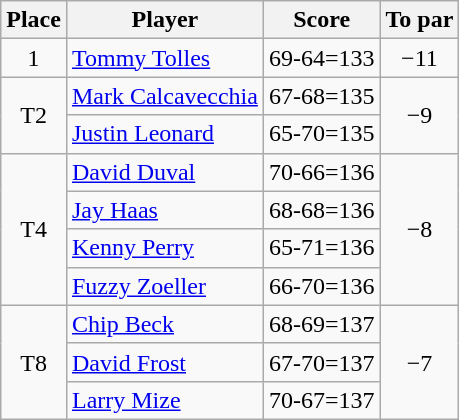<table class="wikitable">
<tr>
<th>Place</th>
<th>Player</th>
<th>Score</th>
<th>To par</th>
</tr>
<tr>
<td align=center>1</td>
<td> <a href='#'>Tommy Tolles</a></td>
<td align=center>69-64=133</td>
<td align=center>−11</td>
</tr>
<tr>
<td rowspan=2 align=center>T2</td>
<td> <a href='#'>Mark Calcavecchia</a></td>
<td align=center>67-68=135</td>
<td rowspan=2 align=center>−9</td>
</tr>
<tr>
<td> <a href='#'>Justin Leonard</a></td>
<td align=center>65-70=135</td>
</tr>
<tr>
<td rowspan=4 align=center>T4</td>
<td> <a href='#'>David Duval</a></td>
<td align=center>70-66=136</td>
<td rowspan=4  align=center>−8</td>
</tr>
<tr>
<td> <a href='#'>Jay Haas</a></td>
<td align=center>68-68=136</td>
</tr>
<tr>
<td> <a href='#'>Kenny Perry</a></td>
<td align=center>65-71=136</td>
</tr>
<tr>
<td> <a href='#'>Fuzzy Zoeller</a></td>
<td align=center>66-70=136</td>
</tr>
<tr>
<td rowspan=3 align=center>T8</td>
<td> <a href='#'>Chip Beck</a></td>
<td align=center>68-69=137</td>
<td rowspan=3 align=center>−7</td>
</tr>
<tr>
<td> <a href='#'>David Frost</a></td>
<td align=center>67-70=137</td>
</tr>
<tr>
<td> <a href='#'>Larry Mize</a></td>
<td align=center>70-67=137</td>
</tr>
</table>
